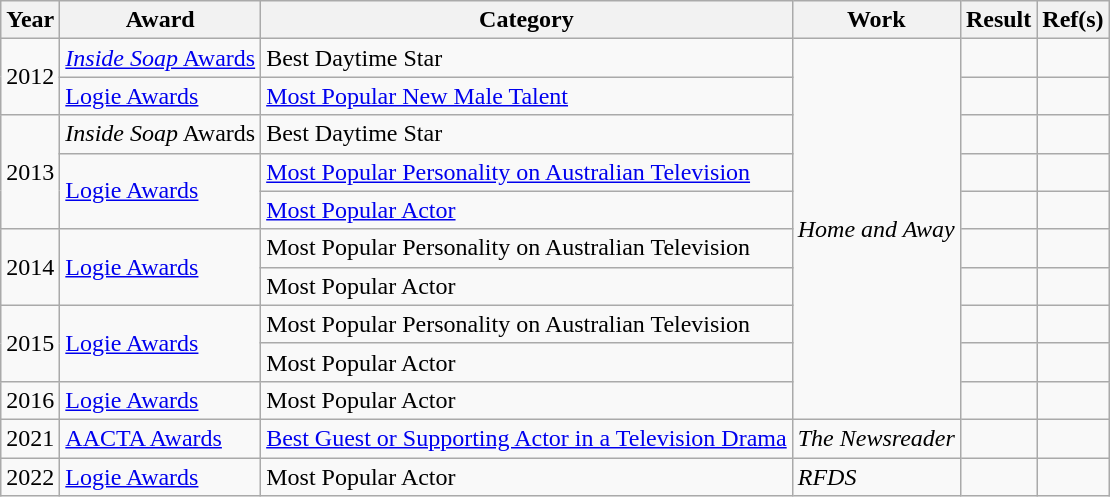<table class="wikitable">
<tr>
<th>Year</th>
<th>Award</th>
<th>Category</th>
<th>Work</th>
<th>Result</th>
<th>Ref(s)</th>
</tr>
<tr>
<td rowspan="2">2012</td>
<td><a href='#'><em>Inside Soap</em> Awards</a></td>
<td>Best Daytime Star</td>
<td rowspan="10"><em>Home and Away</em></td>
<td></td>
<td></td>
</tr>
<tr>
<td><a href='#'>Logie Awards</a></td>
<td><a href='#'>Most Popular New Male Talent</a></td>
<td></td>
<td></td>
</tr>
<tr>
<td rowspan="3">2013</td>
<td><em>Inside Soap</em> Awards</td>
<td>Best Daytime Star</td>
<td></td>
<td></td>
</tr>
<tr>
<td rowspan="2"><a href='#'>Logie Awards</a></td>
<td><a href='#'>Most Popular Personality on Australian Television</a></td>
<td></td>
<td></td>
</tr>
<tr>
<td><a href='#'>Most Popular Actor</a></td>
<td></td>
<td></td>
</tr>
<tr>
<td rowspan="2">2014</td>
<td rowspan="2"><a href='#'>Logie Awards</a></td>
<td>Most Popular Personality on Australian Television</td>
<td></td>
<td></td>
</tr>
<tr>
<td>Most Popular Actor</td>
<td></td>
<td></td>
</tr>
<tr>
<td rowspan="2">2015</td>
<td rowspan="2"><a href='#'>Logie Awards</a></td>
<td>Most Popular Personality on Australian Television</td>
<td></td>
<td></td>
</tr>
<tr>
<td>Most Popular Actor</td>
<td></td>
<td></td>
</tr>
<tr>
<td>2016</td>
<td><a href='#'>Logie Awards</a></td>
<td>Most Popular Actor</td>
<td></td>
<td></td>
</tr>
<tr>
<td>2021</td>
<td><a href='#'>AACTA Awards</a></td>
<td><a href='#'>Best Guest or Supporting Actor in a Television Drama</a></td>
<td><em>The Newsreader</em></td>
<td></td>
<td></td>
</tr>
<tr>
<td>2022</td>
<td><a href='#'>Logie Awards</a></td>
<td>Most Popular Actor</td>
<td><em>RFDS</em></td>
<td></td>
<td></td>
</tr>
</table>
